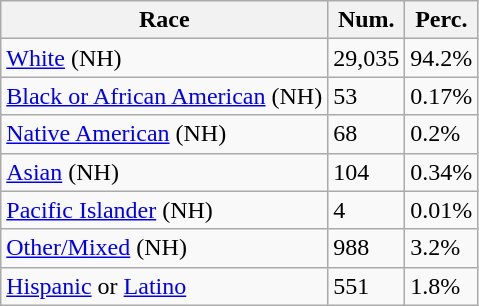<table class="wikitable">
<tr>
<th>Race</th>
<th>Num.</th>
<th>Perc.</th>
</tr>
<tr>
<td><a href='#'>White</a> (NH)</td>
<td>29,035</td>
<td>94.2%</td>
</tr>
<tr>
<td><a href='#'>Black or African American</a> (NH)</td>
<td>53</td>
<td>0.17%</td>
</tr>
<tr>
<td><a href='#'>Native American</a> (NH)</td>
<td>68</td>
<td>0.2%</td>
</tr>
<tr>
<td><a href='#'>Asian</a> (NH)</td>
<td>104</td>
<td>0.34%</td>
</tr>
<tr>
<td><a href='#'>Pacific Islander</a> (NH)</td>
<td>4</td>
<td>0.01%</td>
</tr>
<tr>
<td><a href='#'>Other/Mixed</a> (NH)</td>
<td>988</td>
<td>3.2%</td>
</tr>
<tr>
<td><a href='#'>Hispanic</a> or <a href='#'>Latino</a></td>
<td>551</td>
<td>1.8%</td>
</tr>
</table>
